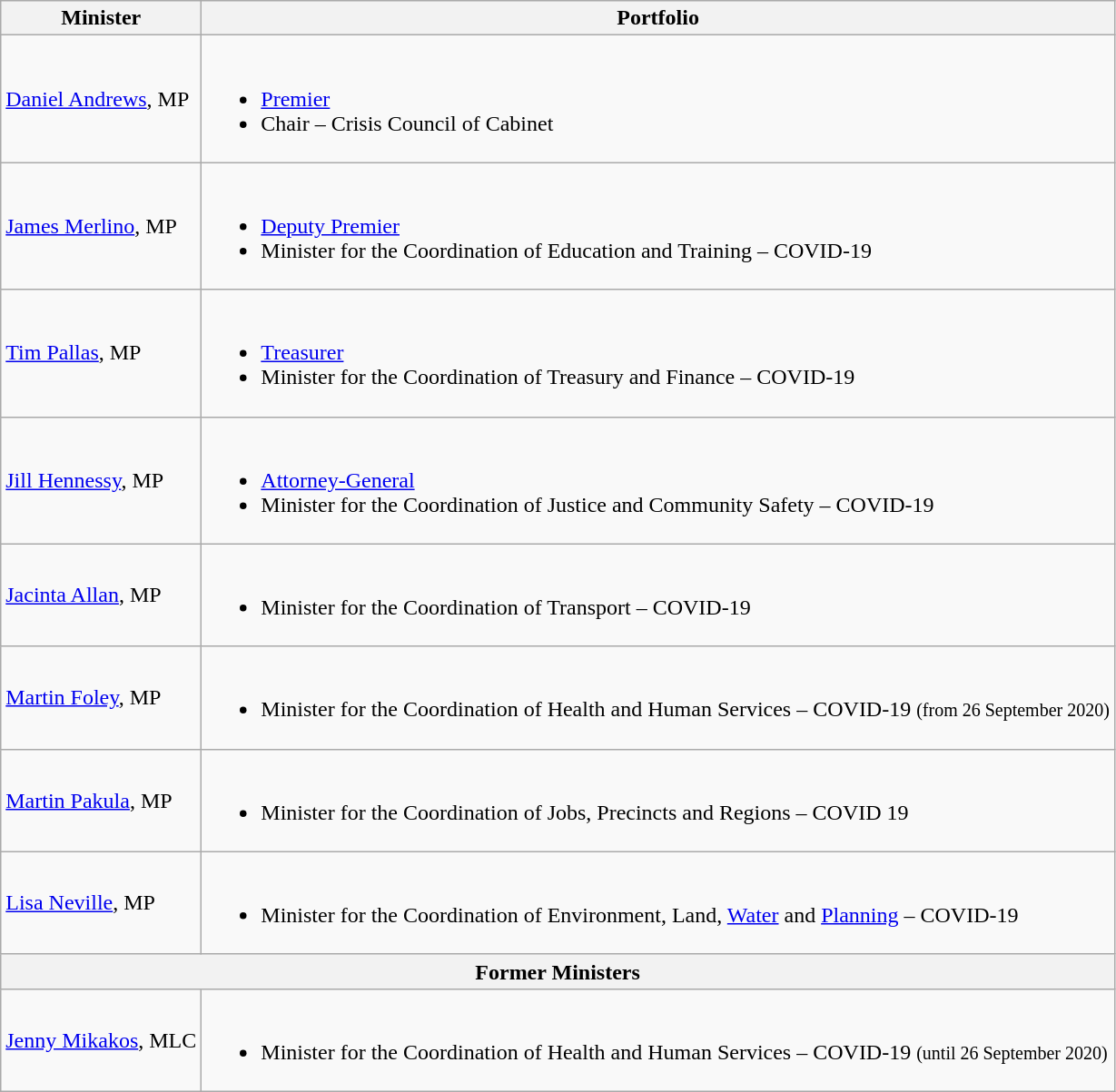<table class="wikitable">
<tr>
<th><strong>Minister</strong></th>
<th><strong>Portfolio</strong></th>
</tr>
<tr>
<td><a href='#'>Daniel Andrews</a>, MP</td>
<td><br><ul><li><a href='#'>Premier</a></li><li>Chair – Crisis Council of Cabinet</li></ul></td>
</tr>
<tr>
<td><a href='#'>James Merlino</a>, MP</td>
<td><br><ul><li><a href='#'>Deputy Premier</a></li><li>Minister for the Coordination of Education and Training – COVID-19</li></ul></td>
</tr>
<tr>
<td><a href='#'>Tim Pallas</a>, MP</td>
<td><br><ul><li><a href='#'>Treasurer</a></li><li>Minister for the Coordination of Treasury and Finance – COVID-19</li></ul></td>
</tr>
<tr>
<td><a href='#'>Jill Hennessy</a>, MP</td>
<td><br><ul><li><a href='#'>Attorney-General</a></li><li>Minister for the Coordination of Justice and Community Safety – COVID-19</li></ul></td>
</tr>
<tr>
<td><a href='#'>Jacinta Allan</a>, MP</td>
<td><br><ul><li>Minister for the Coordination of Transport – COVID-19</li></ul></td>
</tr>
<tr>
<td><a href='#'>Martin Foley</a>, MP</td>
<td><br><ul><li>Minister for the Coordination of Health and Human Services – COVID-19 <small>(from 26 September 2020)</small></li></ul></td>
</tr>
<tr>
<td><a href='#'>Martin Pakula</a>, MP</td>
<td><br><ul><li>Minister for the Coordination of Jobs, Precincts and Regions – COVID 19</li></ul></td>
</tr>
<tr>
<td><a href='#'>Lisa Neville</a>, MP</td>
<td><br><ul><li>Minister for the Coordination of Environment, Land, <a href='#'>Water</a> and <a href='#'>Planning</a> – COVID-19</li></ul></td>
</tr>
<tr>
<th colspan="2">Former Ministers</th>
</tr>
<tr>
<td><a href='#'>Jenny Mikakos</a>, MLC</td>
<td><br><ul><li>Minister for the Coordination of Health and Human Services – COVID-19 <small>(until 26 September 2020)</small></li></ul></td>
</tr>
</table>
